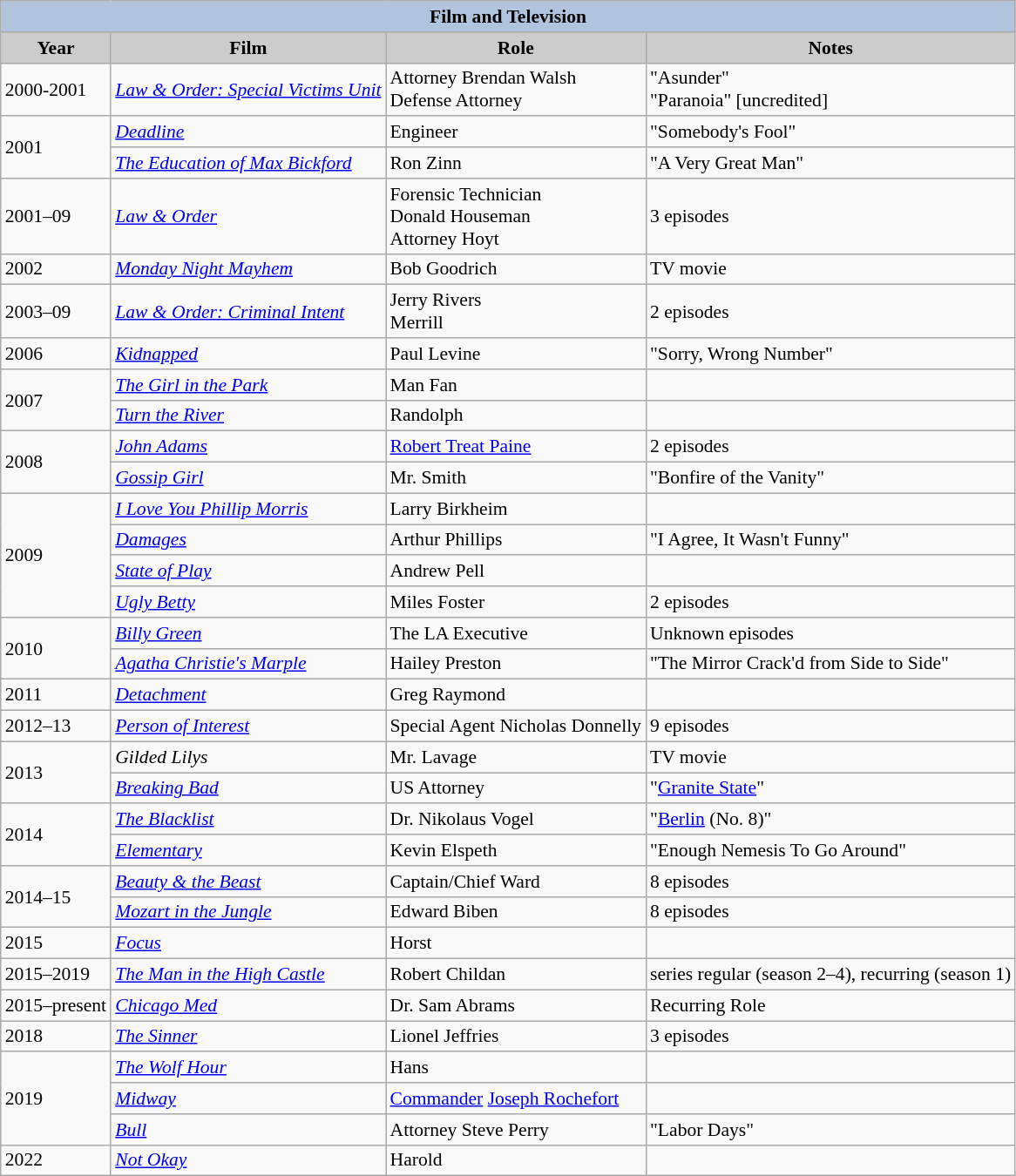<table class="wikitable" style="font-size:90%">
<tr>
<th colspan=4 style="background:#B0C4DE">Film and Television</th>
</tr>
<tr>
<th style="background:#ccc;">Year</th>
<th style="background:#ccc;">Film</th>
<th style="background:#ccc;">Role</th>
<th style="background:#ccc;">Notes</th>
</tr>
<tr>
<td>2000-2001</td>
<td><em><a href='#'>Law & Order: Special Victims Unit</a></em></td>
<td>Attorney Brendan Walsh<br>Defense Attorney</td>
<td>"Asunder"<br>"Paranoia" [uncredited]</td>
</tr>
<tr>
<td rowspan="2">2001</td>
<td><em><a href='#'>Deadline</a></em></td>
<td>Engineer</td>
<td>"Somebody's Fool"</td>
</tr>
<tr>
<td><em><a href='#'>The Education of Max Bickford</a></em></td>
<td>Ron Zinn</td>
<td>"A Very Great Man"</td>
</tr>
<tr>
<td>2001–09</td>
<td><em><a href='#'>Law & Order</a></em></td>
<td>Forensic Technician<br>Donald Houseman<br>Attorney Hoyt</td>
<td>3 episodes</td>
</tr>
<tr>
<td>2002</td>
<td><em><a href='#'>Monday Night Mayhem</a></em></td>
<td>Bob Goodrich</td>
<td>TV movie</td>
</tr>
<tr>
<td>2003–09</td>
<td><em><a href='#'>Law & Order: Criminal Intent</a></em></td>
<td>Jerry Rivers<br>Merrill</td>
<td>2 episodes</td>
</tr>
<tr>
<td>2006</td>
<td><em><a href='#'>Kidnapped</a></em></td>
<td>Paul Levine</td>
<td>"Sorry, Wrong Number"</td>
</tr>
<tr>
<td rowspan="2">2007</td>
<td><em><a href='#'>The Girl in the Park</a></em></td>
<td>Man Fan</td>
<td></td>
</tr>
<tr>
<td><em><a href='#'>Turn the River</a></em></td>
<td>Randolph</td>
<td></td>
</tr>
<tr>
<td rowspan="2">2008</td>
<td><em><a href='#'>John Adams</a></em></td>
<td><a href='#'>Robert Treat Paine</a></td>
<td>2 episodes</td>
</tr>
<tr>
<td><em><a href='#'>Gossip Girl</a></em></td>
<td>Mr. Smith</td>
<td>"Bonfire of the Vanity"</td>
</tr>
<tr>
<td rowspan="4">2009</td>
<td><em><a href='#'>I Love You Phillip Morris</a></em></td>
<td>Larry Birkheim</td>
<td></td>
</tr>
<tr>
<td><em><a href='#'>Damages</a></em></td>
<td>Arthur Phillips</td>
<td>"I Agree, It Wasn't Funny"</td>
</tr>
<tr>
<td><em><a href='#'>State of Play</a></em></td>
<td>Andrew Pell</td>
<td></td>
</tr>
<tr>
<td><em><a href='#'>Ugly Betty</a></em></td>
<td>Miles Foster</td>
<td>2 episodes</td>
</tr>
<tr>
<td rowspan="2">2010</td>
<td><em><a href='#'>Billy Green</a></em></td>
<td>The LA Executive</td>
<td>Unknown episodes</td>
</tr>
<tr>
<td><em><a href='#'>Agatha Christie's Marple</a></em></td>
<td>Hailey Preston</td>
<td>"The Mirror Crack'd from Side to Side"</td>
</tr>
<tr>
<td>2011</td>
<td><em><a href='#'>Detachment</a></em></td>
<td>Greg Raymond</td>
<td></td>
</tr>
<tr>
<td>2012–13</td>
<td><em><a href='#'>Person of Interest</a></em></td>
<td>Special Agent Nicholas Donnelly</td>
<td>9 episodes</td>
</tr>
<tr>
<td rowspan="2">2013</td>
<td><em>Gilded Lilys</em></td>
<td>Mr. Lavage</td>
<td>TV movie</td>
</tr>
<tr>
<td><em><a href='#'>Breaking Bad</a></em></td>
<td>US Attorney</td>
<td>"<a href='#'>Granite State</a>"</td>
</tr>
<tr>
<td rowspan="2">2014</td>
<td><em><a href='#'>The Blacklist</a></em></td>
<td>Dr. Nikolaus Vogel</td>
<td>"<a href='#'>Berlin</a> (No. 8)"</td>
</tr>
<tr>
<td><em><a href='#'>Elementary</a></em></td>
<td>Kevin Elspeth</td>
<td>"Enough Nemesis To Go Around"</td>
</tr>
<tr>
<td rowspan="2">2014–15</td>
<td><em><a href='#'>Beauty & the Beast</a></em></td>
<td>Captain/Chief Ward</td>
<td>8 episodes</td>
</tr>
<tr>
<td><em><a href='#'>Mozart in the Jungle</a></em></td>
<td>Edward Biben</td>
<td>8 episodes</td>
</tr>
<tr>
<td>2015</td>
<td><em><a href='#'>Focus</a></em></td>
<td>Horst</td>
<td></td>
</tr>
<tr>
<td>2015–2019</td>
<td><em><a href='#'>The Man in the High Castle</a></em></td>
<td>Robert Childan</td>
<td>series regular (season 2–4), recurring (season 1)</td>
</tr>
<tr>
<td>2015–present</td>
<td><em><a href='#'>Chicago Med</a></em></td>
<td>Dr. Sam Abrams</td>
<td>Recurring Role</td>
</tr>
<tr>
<td>2018</td>
<td><em><a href='#'>The Sinner</a></em></td>
<td>Lionel Jeffries</td>
<td>3 episodes</td>
</tr>
<tr>
<td rowspan="3">2019</td>
<td><em><a href='#'>The Wolf Hour</a></em></td>
<td>Hans</td>
<td></td>
</tr>
<tr>
<td><em><a href='#'>Midway</a></em></td>
<td><a href='#'>Commander</a> <a href='#'>Joseph Rochefort</a></td>
<td></td>
</tr>
<tr>
<td><em><a href='#'>Bull</a></em></td>
<td>Attorney Steve Perry</td>
<td>"Labor Days"</td>
</tr>
<tr>
<td>2022</td>
<td><em><a href='#'>Not Okay</a></em></td>
<td>Harold</td>
<td></td>
</tr>
</table>
